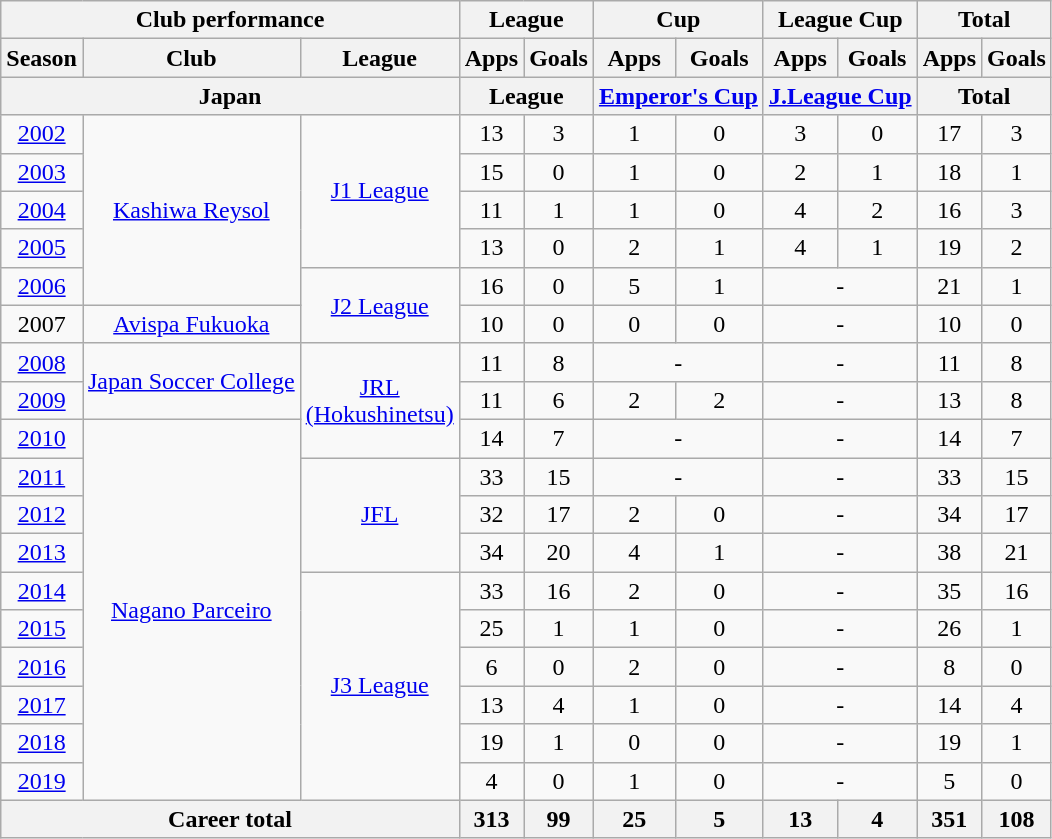<table class="wikitable" style="text-align:center">
<tr>
<th colspan=3>Club performance</th>
<th colspan=2>League</th>
<th colspan=2>Cup</th>
<th colspan=2>League Cup</th>
<th colspan=2>Total</th>
</tr>
<tr>
<th>Season</th>
<th>Club</th>
<th>League</th>
<th>Apps</th>
<th>Goals</th>
<th>Apps</th>
<th>Goals</th>
<th>Apps</th>
<th>Goals</th>
<th>Apps</th>
<th>Goals</th>
</tr>
<tr>
<th colspan=3>Japan</th>
<th colspan=2>League</th>
<th colspan=2><a href='#'>Emperor's Cup</a></th>
<th colspan=2><a href='#'>J.League Cup</a></th>
<th colspan=2>Total</th>
</tr>
<tr>
<td><a href='#'>2002</a></td>
<td rowspan="5"><a href='#'>Kashiwa Reysol</a></td>
<td rowspan="4"><a href='#'>J1 League</a></td>
<td>13</td>
<td>3</td>
<td>1</td>
<td>0</td>
<td>3</td>
<td>0</td>
<td>17</td>
<td>3</td>
</tr>
<tr>
<td><a href='#'>2003</a></td>
<td>15</td>
<td>0</td>
<td>1</td>
<td>0</td>
<td>2</td>
<td>1</td>
<td>18</td>
<td>1</td>
</tr>
<tr>
<td><a href='#'>2004</a></td>
<td>11</td>
<td>1</td>
<td>1</td>
<td>0</td>
<td>4</td>
<td>2</td>
<td>16</td>
<td>3</td>
</tr>
<tr>
<td><a href='#'>2005</a></td>
<td>13</td>
<td>0</td>
<td>2</td>
<td>1</td>
<td>4</td>
<td>1</td>
<td>19</td>
<td>2</td>
</tr>
<tr>
<td><a href='#'>2006</a></td>
<td rowspan="2"><a href='#'>J2 League</a></td>
<td>16</td>
<td>0</td>
<td>5</td>
<td>1</td>
<td colspan="2">-</td>
<td>21</td>
<td>1</td>
</tr>
<tr>
<td>2007</td>
<td><a href='#'>Avispa Fukuoka</a></td>
<td>10</td>
<td>0</td>
<td>0</td>
<td>0</td>
<td colspan="2">-</td>
<td>10</td>
<td>0</td>
</tr>
<tr>
<td><a href='#'>2008</a></td>
<td rowspan="2"><a href='#'>Japan Soccer College</a></td>
<td rowspan="3"><a href='#'>JRL<br>(Hokushinetsu)</a></td>
<td>11</td>
<td>8</td>
<td colspan="2">-</td>
<td colspan="2">-</td>
<td>11</td>
<td>8</td>
</tr>
<tr>
<td><a href='#'>2009</a></td>
<td>11</td>
<td>6</td>
<td>2</td>
<td>2</td>
<td colspan="2">-</td>
<td>13</td>
<td>8</td>
</tr>
<tr>
<td><a href='#'>2010</a></td>
<td rowspan="10"><a href='#'>Nagano Parceiro</a></td>
<td>14</td>
<td>7</td>
<td colspan="2">-</td>
<td colspan="2">-</td>
<td>14</td>
<td>7</td>
</tr>
<tr>
<td><a href='#'>2011</a></td>
<td rowspan="3"><a href='#'>JFL</a></td>
<td>33</td>
<td>15</td>
<td colspan="2">-</td>
<td colspan="2">-</td>
<td>33</td>
<td>15</td>
</tr>
<tr>
<td><a href='#'>2012</a></td>
<td>32</td>
<td>17</td>
<td>2</td>
<td>0</td>
<td colspan="2">-</td>
<td>34</td>
<td>17</td>
</tr>
<tr>
<td><a href='#'>2013</a></td>
<td>34</td>
<td>20</td>
<td>4</td>
<td>1</td>
<td colspan="2">-</td>
<td>38</td>
<td>21</td>
</tr>
<tr>
<td><a href='#'>2014</a></td>
<td rowspan="6"><a href='#'>J3 League</a></td>
<td>33</td>
<td>16</td>
<td>2</td>
<td>0</td>
<td colspan="2">-</td>
<td>35</td>
<td>16</td>
</tr>
<tr>
<td><a href='#'>2015</a></td>
<td>25</td>
<td>1</td>
<td>1</td>
<td>0</td>
<td colspan="2">-</td>
<td>26</td>
<td>1</td>
</tr>
<tr>
<td><a href='#'>2016</a></td>
<td>6</td>
<td>0</td>
<td>2</td>
<td>0</td>
<td colspan="2">-</td>
<td>8</td>
<td>0</td>
</tr>
<tr>
<td><a href='#'>2017</a></td>
<td>13</td>
<td>4</td>
<td>1</td>
<td>0</td>
<td colspan="2">-</td>
<td>14</td>
<td>4</td>
</tr>
<tr>
<td><a href='#'>2018</a></td>
<td>19</td>
<td>1</td>
<td>0</td>
<td>0</td>
<td colspan="2">-</td>
<td>19</td>
<td>1</td>
</tr>
<tr>
<td><a href='#'>2019</a></td>
<td>4</td>
<td>0</td>
<td>1</td>
<td>0</td>
<td colspan="2">-</td>
<td>5</td>
<td>0</td>
</tr>
<tr>
<th colspan=3>Career total</th>
<th>313</th>
<th>99</th>
<th>25</th>
<th>5</th>
<th>13</th>
<th>4</th>
<th>351</th>
<th>108</th>
</tr>
</table>
